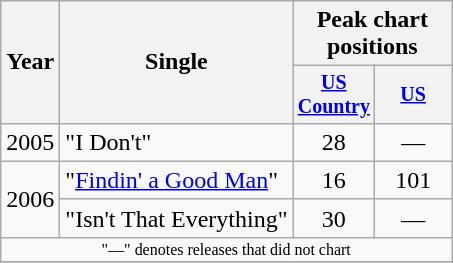<table class="wikitable" style="text-align:center;">
<tr>
<th rowspan="2">Year</th>
<th rowspan="2">Single</th>
<th colspan="2">Peak chart<br>positions</th>
</tr>
<tr style="font-size:smaller;">
<th width="45"><a href='#'>US Country</a></th>
<th width="45"><a href='#'>US</a></th>
</tr>
<tr>
<td>2005</td>
<td align="left">"I Don't"</td>
<td>28</td>
<td>—</td>
</tr>
<tr>
<td rowspan="2">2006</td>
<td align="left">"<a href='#'>Findin' a Good Man</a>"</td>
<td>16</td>
<td>101</td>
</tr>
<tr>
<td align="left">"Isn't That Everything"</td>
<td>30</td>
<td>—</td>
</tr>
<tr>
<td colspan="4" style="font-size:8pt">"—" denotes releases that did not chart</td>
</tr>
<tr>
</tr>
</table>
